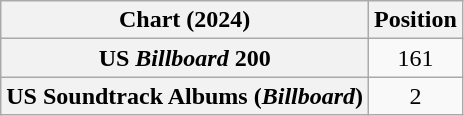<table class="wikitable sortable plainrowheaders" style="text-align:center">
<tr>
<th scope="col">Chart (2024)</th>
<th scope="col">Position</th>
</tr>
<tr>
<th scope="row">US <em>Billboard</em> 200</th>
<td>161</td>
</tr>
<tr>
<th scope="row">US Soundtrack Albums (<em>Billboard</em>)</th>
<td>2</td>
</tr>
</table>
